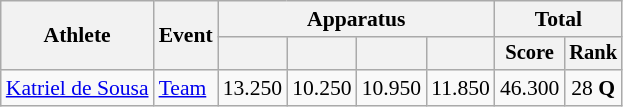<table class=wikitable style=font-size:90%;text-align:center>
<tr>
<th rowspan=2>Athlete</th>
<th rowspan=2>Event</th>
<th colspan=4>Apparatus</th>
<th colspan=2>Total</th>
</tr>
<tr style=font-size:95%>
<th></th>
<th></th>
<th></th>
<th></th>
<th>Score</th>
<th>Rank</th>
</tr>
<tr>
<td align=left><a href='#'>Katriel de Sousa</a></td>
<td align=left rowspan=6><a href='#'>Team</a></td>
<td>13.250</td>
<td>10.250</td>
<td>10.950</td>
<td>11.850</td>
<td>46.300</td>
<td>28 <strong>Q</strong></td>
</tr>
</table>
